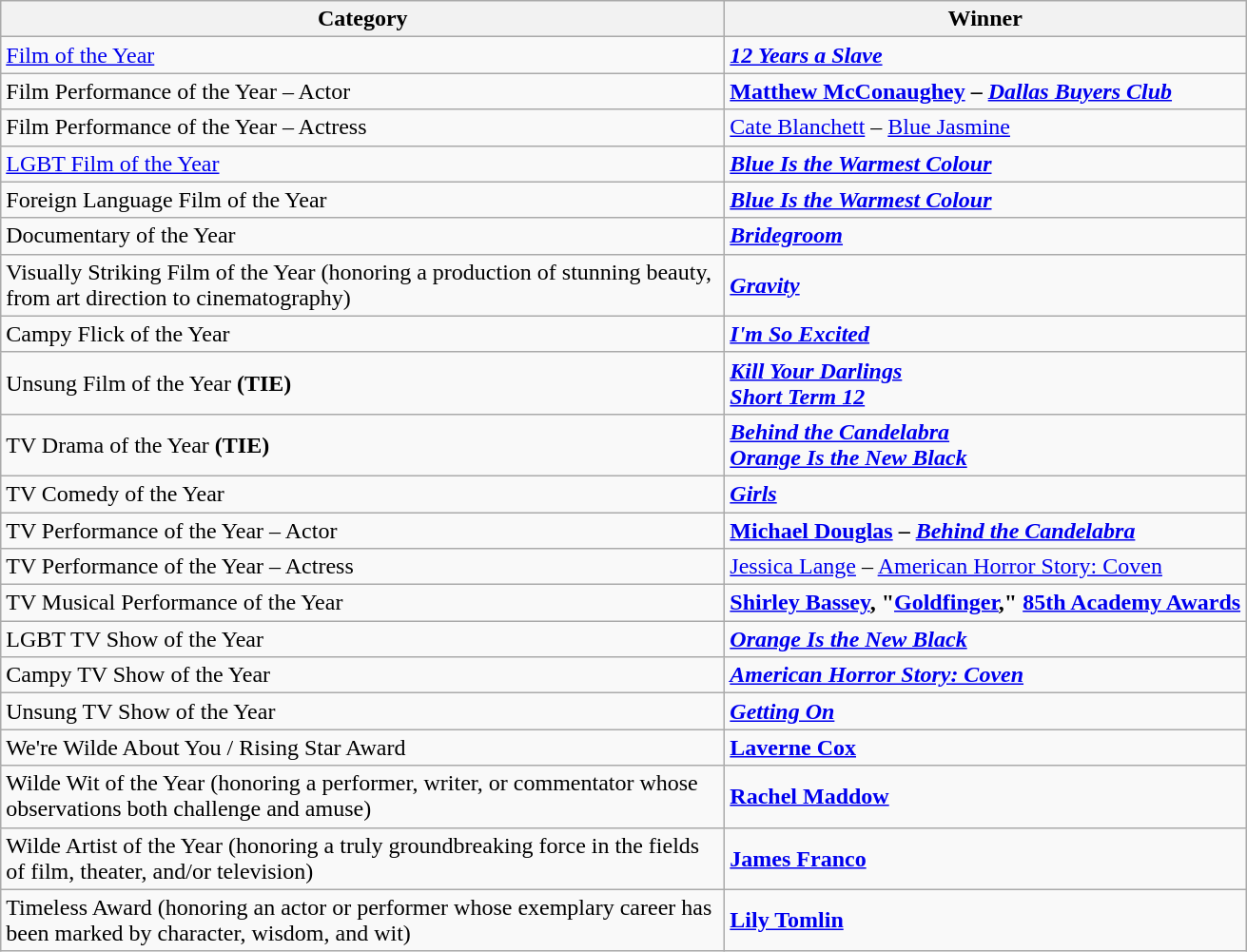<table class="wikitable">
<tr>
<th width="500">Category</th>
<th>Winner</th>
</tr>
<tr>
<td><a href='#'>Film of the Year</a></td>
<td><strong><em><a href='#'>12 Years a Slave</a></em></strong></td>
</tr>
<tr>
<td>Film Performance of the Year – Actor</td>
<td><strong><a href='#'>Matthew McConaughey</a> – <em><a href='#'>Dallas Buyers Club</a><strong><em></td>
</tr>
<tr>
<td>Film Performance of the Year – Actress</td>
<td></strong><a href='#'>Cate Blanchett</a> – </em><a href='#'>Blue Jasmine</a></em></strong></td>
</tr>
<tr>
<td><a href='#'>LGBT Film of the Year</a></td>
<td><strong><em><a href='#'>Blue Is the Warmest Colour</a></em></strong></td>
</tr>
<tr>
<td>Foreign Language Film of the Year</td>
<td><strong><em><a href='#'>Blue Is the Warmest Colour</a></em></strong></td>
</tr>
<tr>
<td>Documentary of the Year</td>
<td><strong><em><a href='#'>Bridegroom</a></em></strong></td>
</tr>
<tr>
<td>Visually Striking Film of the Year (honoring a production of stunning beauty, from art direction to cinematography)</td>
<td><strong><em><a href='#'>Gravity</a></em></strong></td>
</tr>
<tr>
<td>Campy Flick of the Year</td>
<td><strong><em><a href='#'>I'm So Excited</a></em></strong></td>
</tr>
<tr>
<td>Unsung Film of the Year <strong>(TIE)</strong></td>
<td><strong><em><a href='#'>Kill Your Darlings</a></em></strong> <br> <strong><em><a href='#'>Short Term 12</a></em></strong></td>
</tr>
<tr>
<td>TV Drama of the Year <strong>(TIE)</strong></td>
<td><strong><em><a href='#'>Behind the Candelabra</a></em></strong> <br> <strong><em><a href='#'>Orange Is the New Black</a></em></strong></td>
</tr>
<tr>
<td>TV Comedy of the Year</td>
<td><strong><em><a href='#'>Girls</a></em></strong></td>
</tr>
<tr>
<td>TV Performance of the Year – Actor</td>
<td><strong><a href='#'>Michael Douglas</a> – <em><a href='#'>Behind the Candelabra</a><strong><em></td>
</tr>
<tr>
<td>TV Performance of the Year – Actress</td>
<td></strong><a href='#'>Jessica Lange</a> – </em><a href='#'>American Horror Story: Coven</a></em></strong></td>
</tr>
<tr>
<td>TV Musical Performance of the Year</td>
<td><strong><a href='#'>Shirley Bassey</a>, "<a href='#'>Goldfinger</a>," <a href='#'>85th Academy Awards</a> </strong></td>
</tr>
<tr>
<td>LGBT TV Show of the Year</td>
<td><strong><em><a href='#'>Orange Is the New Black</a></em></strong></td>
</tr>
<tr>
<td>Campy TV Show of the Year</td>
<td><strong><em><a href='#'>American Horror Story: Coven</a></em></strong></td>
</tr>
<tr>
<td>Unsung TV Show of the Year</td>
<td><strong><em><a href='#'>Getting On</a></em></strong></td>
</tr>
<tr>
<td>We're Wilde About You / Rising Star Award</td>
<td><strong><a href='#'>Laverne Cox</a></strong></td>
</tr>
<tr>
<td>Wilde Wit of the Year (honoring a performer, writer, or commentator whose observations both challenge and amuse)</td>
<td><strong><a href='#'>Rachel Maddow</a></strong></td>
</tr>
<tr>
<td>Wilde Artist of the Year (honoring a truly groundbreaking force in the fields of film, theater, and/or television)</td>
<td><strong><a href='#'>James Franco</a></strong></td>
</tr>
<tr>
<td>Timeless Award (honoring an actor or performer whose exemplary career has been marked by character, wisdom, and wit)</td>
<td><strong><a href='#'>Lily Tomlin</a></strong></td>
</tr>
</table>
